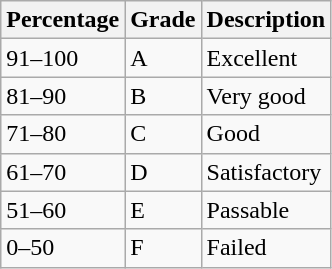<table class="wikitable">
<tr>
<th>Percentage</th>
<th>Grade</th>
<th>Description</th>
</tr>
<tr>
<td>91–100</td>
<td>A</td>
<td>Excellent</td>
</tr>
<tr>
<td>81–90</td>
<td>B</td>
<td>Very good</td>
</tr>
<tr>
<td>71–80</td>
<td>C</td>
<td>Good</td>
</tr>
<tr>
<td>61–70</td>
<td>D</td>
<td>Satisfactory</td>
</tr>
<tr>
<td>51–60</td>
<td>E</td>
<td>Passable</td>
</tr>
<tr>
<td>0–50</td>
<td>F</td>
<td>Failed</td>
</tr>
</table>
